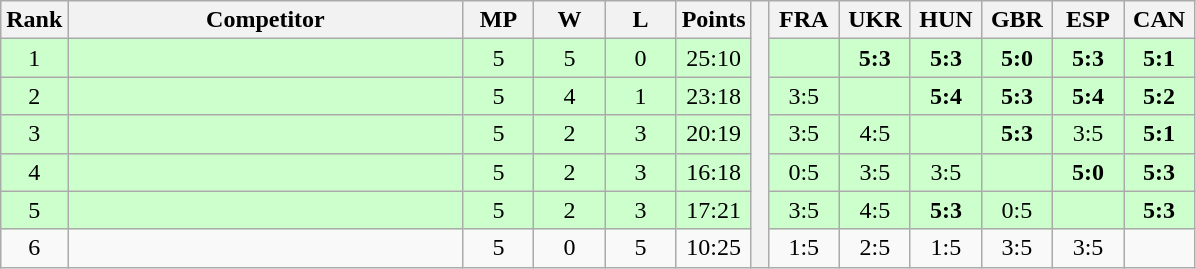<table class="wikitable" style="text-align:center">
<tr>
<th>Rank</th>
<th style="width:16em">Competitor</th>
<th style="width:2.5em">MP</th>
<th style="width:2.5em">W</th>
<th style="width:2.5em">L</th>
<th>Points</th>
<th rowspan="7"> </th>
<th style="width:2.5em">FRA</th>
<th style="width:2.5em">UKR</th>
<th style="width:2.5em">HUN</th>
<th style="width:2.5em">GBR</th>
<th style="width:2.5em">ESP</th>
<th style="width:2.5em">CAN</th>
</tr>
<tr style="background:#cfc;">
<td>1</td>
<td style="text-align:left"></td>
<td>5</td>
<td>5</td>
<td>0</td>
<td>25:10</td>
<td></td>
<td><strong>5:3</strong></td>
<td><strong>5:3</strong></td>
<td><strong>5:0</strong></td>
<td><strong>5:3</strong></td>
<td><strong>5:1</strong></td>
</tr>
<tr style="background:#cfc;">
<td>2</td>
<td style="text-align:left"></td>
<td>5</td>
<td>4</td>
<td>1</td>
<td>23:18</td>
<td>3:5</td>
<td></td>
<td><strong>5:4</strong></td>
<td><strong>5:3</strong></td>
<td><strong>5:4</strong></td>
<td><strong>5:2</strong></td>
</tr>
<tr style="background:#cfc;">
<td>3</td>
<td style="text-align:left"></td>
<td>5</td>
<td>2</td>
<td>3</td>
<td>20:19</td>
<td>3:5</td>
<td>4:5</td>
<td></td>
<td><strong>5:3</strong></td>
<td>3:5</td>
<td><strong>5:1</strong></td>
</tr>
<tr style="background:#cfc;">
<td>4</td>
<td style="text-align:left"></td>
<td>5</td>
<td>2</td>
<td>3</td>
<td>16:18</td>
<td>0:5</td>
<td>3:5</td>
<td>3:5</td>
<td></td>
<td><strong>5:0</strong></td>
<td><strong>5:3</strong></td>
</tr>
<tr style="background:#cfc;">
<td>5</td>
<td style="text-align:left"></td>
<td>5</td>
<td>2</td>
<td>3</td>
<td>17:21</td>
<td>3:5</td>
<td>4:5</td>
<td><strong>5:3</strong></td>
<td>0:5</td>
<td></td>
<td><strong>5:3</strong></td>
</tr>
<tr>
<td>6</td>
<td style="text-align:left"></td>
<td>5</td>
<td>0</td>
<td>5</td>
<td>10:25</td>
<td>1:5</td>
<td>2:5</td>
<td>1:5</td>
<td>3:5</td>
<td>3:5</td>
<td></td>
</tr>
</table>
